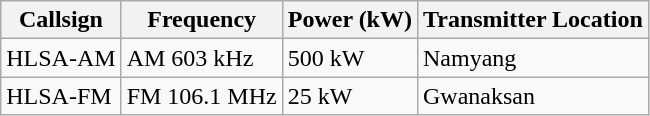<table class="wikitable">
<tr>
<th>Callsign</th>
<th>Frequency</th>
<th>Power (kW)</th>
<th>Transmitter Location</th>
</tr>
<tr>
<td>HLSA-AM</td>
<td>AM 603 kHz</td>
<td>500 kW</td>
<td>Namyang</td>
</tr>
<tr>
<td>HLSA-FM</td>
<td>FM 106.1 MHz</td>
<td>25 kW</td>
<td>Gwanaksan</td>
</tr>
</table>
